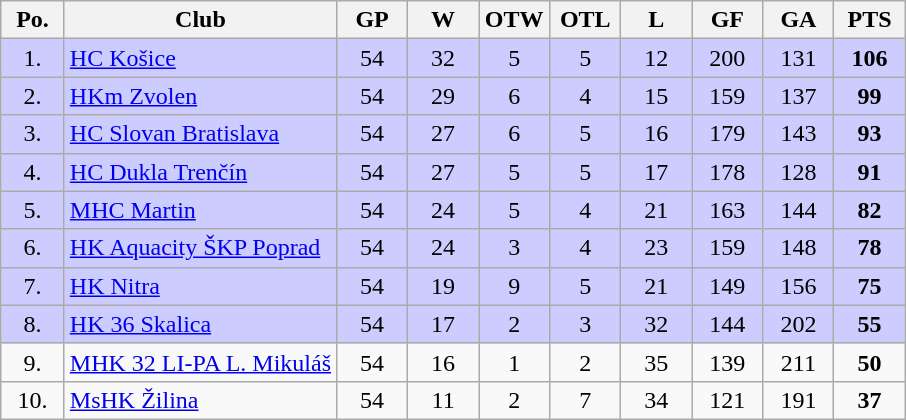<table class="wikitable sortable" style="text-align: center;">
<tr>
<th width="35">Po.</th>
<th>Club</th>
<th width="40">GP</th>
<th width="40">W</th>
<th width="40">OTW</th>
<th width="40">OTL</th>
<th width="40">L</th>
<th width="40">GF</th>
<th width="40">GA</th>
<th width="40">PTS</th>
</tr>
<tr bgcolor="ccccff">
<td>1.</td>
<td align=left><a href='#'>HC Košice</a></td>
<td>54</td>
<td>32</td>
<td>5</td>
<td>5</td>
<td>12</td>
<td>200</td>
<td>131</td>
<td><strong>106</strong></td>
</tr>
<tr bgcolor="ccccff">
<td>2.</td>
<td align=left><a href='#'>HKm Zvolen</a></td>
<td>54</td>
<td>29</td>
<td>6</td>
<td>4</td>
<td>15</td>
<td>159</td>
<td>137</td>
<td><strong>99</strong></td>
</tr>
<tr bgcolor="ccccff">
<td>3.</td>
<td align=left><a href='#'>HC Slovan Bratislava</a></td>
<td>54</td>
<td>27</td>
<td>6</td>
<td>5</td>
<td>16</td>
<td>179</td>
<td>143</td>
<td><strong>93</strong></td>
</tr>
<tr bgcolor="ccccff">
<td>4.</td>
<td align=left><a href='#'>HC Dukla Trenčín</a></td>
<td>54</td>
<td>27</td>
<td>5</td>
<td>5</td>
<td>17</td>
<td>178</td>
<td>128</td>
<td><strong>91</strong></td>
</tr>
<tr bgcolor="ccccff">
<td>5.</td>
<td align=left><a href='#'>MHC Martin</a></td>
<td>54</td>
<td>24</td>
<td>5</td>
<td>4</td>
<td>21</td>
<td>163</td>
<td>144</td>
<td><strong>82</strong></td>
</tr>
<tr bgcolor="ccccff">
<td>6.</td>
<td align=left><a href='#'>HK Aquacity ŠKP Poprad</a></td>
<td>54</td>
<td>24</td>
<td>3</td>
<td>4</td>
<td>23</td>
<td>159</td>
<td>148</td>
<td><strong>78</strong></td>
</tr>
<tr bgcolor="ccccff">
<td>7.</td>
<td align=left><a href='#'>HK Nitra</a></td>
<td>54</td>
<td>19</td>
<td>9</td>
<td>5</td>
<td>21</td>
<td>149</td>
<td>156</td>
<td><strong>75</strong></td>
</tr>
<tr bgcolor="ccccff">
<td>8.</td>
<td align=left><a href='#'>HK 36 Skalica</a></td>
<td>54</td>
<td>17</td>
<td>2</td>
<td>3</td>
<td>32</td>
<td>144</td>
<td>202</td>
<td><strong>55</strong></td>
</tr>
<tr>
<td>9.</td>
<td align=left><a href='#'>MHK 32 LI-PA L. Mikuláš</a></td>
<td>54</td>
<td>16</td>
<td>1</td>
<td>2</td>
<td>35</td>
<td>139</td>
<td>211</td>
<td><strong>50</strong></td>
</tr>
<tr>
<td>10.</td>
<td align=left><a href='#'>MsHK Žilina</a></td>
<td>54</td>
<td>11</td>
<td>2</td>
<td>7</td>
<td>34</td>
<td>121</td>
<td>191</td>
<td><strong>37</strong></td>
</tr>
</table>
